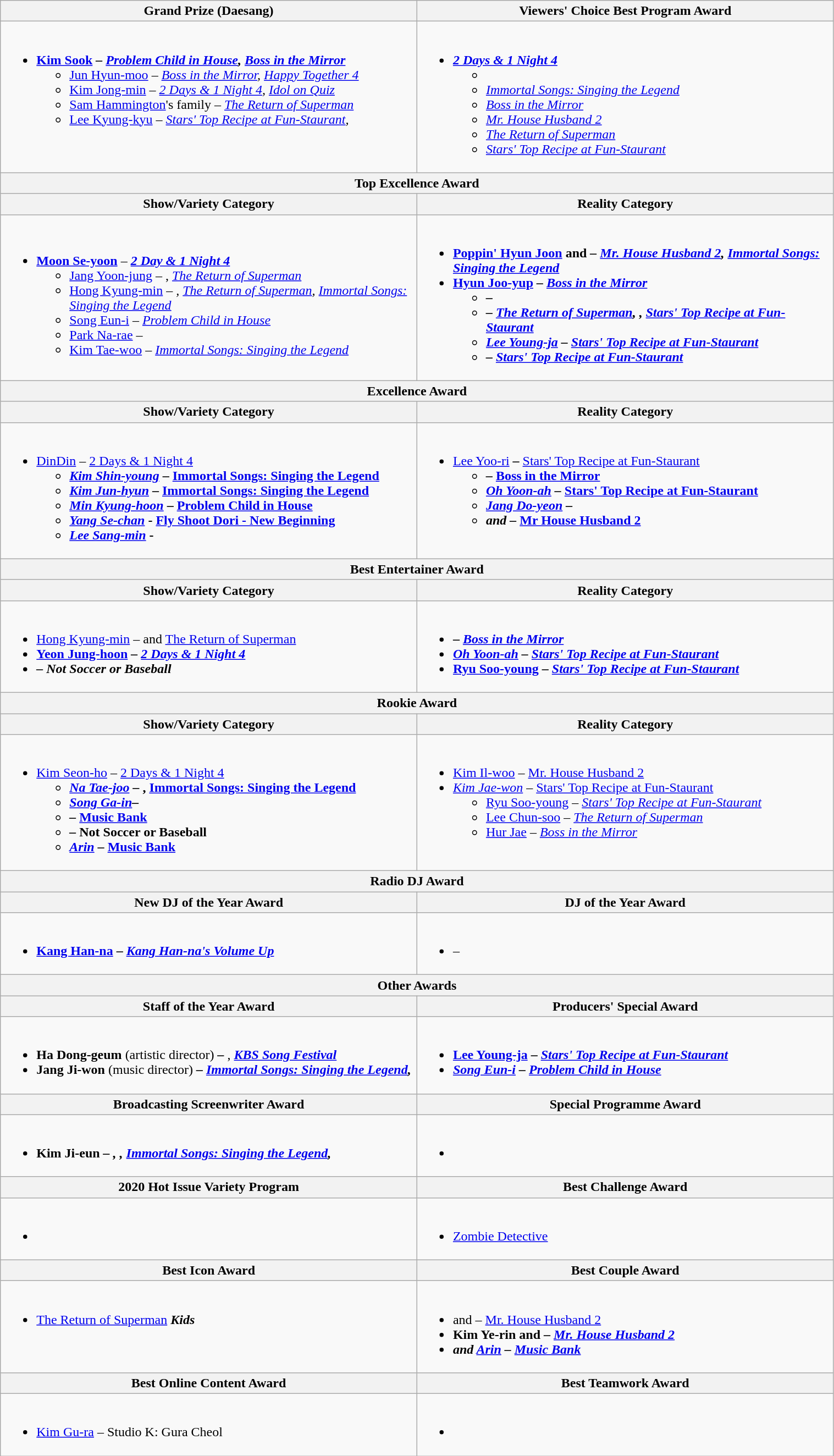<table class="wikitable" style="width:80%;">
<tr>
<th>Grand Prize (Daesang)</th>
<th>Viewers' Choice Best Program Award</th>
</tr>
<tr>
<td valign="top"><br><ul><li><strong><a href='#'>Kim Sook</a> <em>– <a href='#'>Problem Child in House</a>, <a href='#'>Boss in the Mirror</a></em> </strong><ul><li><a href='#'>Jun Hyun-moo</a> <em>– <a href='#'>Boss in the Mirror</a>, <a href='#'>Happy Together 4</a></em></li><li><a href='#'>Kim Jong-min</a> <em>– <a href='#'>2 Days & 1 Night 4</a>, <a href='#'>Idol on Quiz</a></em></li><li><a href='#'>Sam Hammington</a>'s family <em>– <a href='#'>The Return of Superman</a></em></li><li><a href='#'>Lee Kyung-kyu</a> <em>– <a href='#'>Stars' Top Recipe at Fun-Staurant</a>, </em></li></ul></li></ul></td>
<td valign="top"><br><ul><li><strong><em><a href='#'>2 Days & 1 Night 4</a></em></strong><ul><li><em></em></li><li><em><a href='#'>Immortal Songs: Singing the Legend</a></em></li><li><em><a href='#'>Boss in the Mirror</a></em></li><li><em><a href='#'>Mr. House Husband 2</a></em></li><li><em><a href='#'>The Return of Superman</a></em></li><li><em><a href='#'>Stars' Top Recipe at Fun-Staurant</a></em></li></ul></li></ul></td>
</tr>
<tr>
<th colspan="2">Top Excellence Award</th>
</tr>
<tr>
<th width="30%">Show/Variety Category</th>
<th width="30%">Reality Category</th>
</tr>
<tr>
<td><br><ul><li><strong><a href='#'>Moon Se-yoon</a></strong> <em>–</em> <a href='#'><strong><em>2 Day & 1 Night 4</em></strong></a><ul><li><a href='#'>Jang Yoon-jung</a> <em>– </em>, <a href='#'><em>The Return of Superman</em></a></li><li><a href='#'>Hong Kyung-min</a> <em>– , <a href='#'>The Return of Superman</a>, <a href='#'>Immortal Songs: Singing the Legend</a></em></li><li><a href='#'>Song Eun-i</a> <em>– <a href='#'>Problem Child in House</a></em></li><li><a href='#'>Park Na-rae</a> <em>– </em></li><li><a href='#'>Kim Tae-woo</a> <em>– <a href='#'>Immortal Songs: Singing the Legend</a></em></li></ul></li></ul></td>
<td valign="top"><br><ul><li><strong><a href='#'>Poppin' Hyun Joon</a> and </strong> <strong><em>– <a href='#'>Mr. House Husband 2</a>, <a href='#'>Immortal Songs: Singing the Legend</a></em></strong></li><li><strong><a href='#'>Hyun Joo-yup</a> <em>–</em> <em><a href='#'>Boss in the Mirror</a><strong><em><ul><li> </em>– <em></li><li> – </em><a href='#'>The Return of Superman</a>, , <a href='#'>Stars' Top Recipe at Fun-Staurant</a><em></li><li><a href='#'>Lee Young-ja</a> – </em><a href='#'>Stars' Top Recipe at Fun-Staurant</a><em></li><li> – </em><a href='#'>Stars' Top Recipe at Fun-Staurant</a><em></li></ul></li></ul></td>
</tr>
<tr>
<th colspan="2">Excellence Award</th>
</tr>
<tr>
<th>Show/Variety Category</th>
<th>Reality Category</th>
</tr>
<tr>
<td><br><ul><li></strong><a href='#'>DinDin</a> – <a href='#'></em>2 Days & 1 Night 4<em></a><strong><ul><li><a href='#'>Kim Shin-young</a> </em>– <a href='#'>Immortal Songs: Singing the Legend</a><em></li><li><a href='#'>Kim Jun-hyun</a> </em>– <a href='#'>Immortal Songs: Singing the Legend</a><em></li><li><a href='#'>Min Kyung-hoon</a> </em>– <a href='#'>Problem Child in House</a><em></li><li><a href='#'>Yang Se-chan</a>  </em>- <a href='#'>Fly Shoot Dori - New Beginning</a><em></li><li><a href='#'>Lee Sang-min</a> </em>- <em></li></ul></li></ul></td>
<td valign="top"><br><ul><li></strong><a href='#'>Lee Yoo-ri</a><strong> </em>–<em> </em></strong><a href='#'>Stars' Top Recipe at Fun-Staurant</a><strong><em><ul><li> – </em><a href='#'>Boss in the Mirror</a><em></li><li><a href='#'>Oh Yoon-ah</a> – </em><a href='#'>Stars' Top Recipe at Fun-Staurant</a><em></li><li><a href='#'>Jang Do-yeon</a> – </em><em></li><li> and  – </em><a href='#'>Mr House Husband 2</a><em></li></ul></li></ul></td>
</tr>
<tr>
<th colspan="2">Best Entertainer Award</th>
</tr>
<tr>
<th>Show/Variety Category</th>
<th>Reality Category</th>
</tr>
<tr>
<td><br><ul><li></strong><a href='#'>Hong Kyung-min</a> </em>–  and <a href='#'>The Return of Superman</a></em></strong></li><li><strong><a href='#'>Yeon Jung-hoon</a> <em>– <a href='#'>2 Days & 1 Night 4</a><strong><em></li><li></strong> </em>– Not Soccer or Baseball</em></strong></li></ul></td>
<td><br><ul><li><strong> – <em><a href='#'>Boss in the Mirror</a><strong><em></li><li></strong><a href='#'>Oh Yoon-ah</a> – </em><a href='#'>Stars' Top Recipe at Fun-Staurant</a></em></strong></li><li><strong><a href='#'>Ryu Soo-young</a> – <em><a href='#'>Stars' Top Recipe at Fun-Staurant</a><strong><em></li></ul></td>
</tr>
<tr>
<th colspan="2">Rookie Award</th>
</tr>
<tr>
<th>Show/Variety Category</th>
<th>Reality Category</th>
</tr>
<tr>
<td><br><ul><li></strong><a href='#'>Kim Seon-ho</a> – <a href='#'></em>2 Days & 1 Night 4<em></a><strong><ul><li><a href='#'>Na Tae-joo</a> – </em>, <a href='#'>Immortal Songs: Singing the Legend</a><em></li><li><a href='#'>Song Ga-in</a>– </em><em></li><li> – </em><a href='#'>Music Bank</a><em></li><li> – </em>Not Soccer or Baseball<em></li><li><a href='#'>Arin</a> – </em><a href='#'>Music Bank</a><em></li></ul></li></ul></td>
<td valign="top"><br><ul><li></strong><a href='#'>Kim Il-woo</a><strong> </strong>–<strong> <a href='#'></em></strong>Mr. House Husband 2<strong><em></a></li><li></strong><a href='#'>Kim Jae-won</a> – </em><a href='#'>Stars' Top Recipe at Fun-Staurant</a></em></strong><ul><li><a href='#'>Ryu Soo-young</a> – <em><a href='#'>Stars' Top Recipe at Fun-Staurant</a></em></li><li><a href='#'>Lee Chun-soo</a> – <a href='#'><em>The Return of Superman</em></a></li><li><a href='#'>Hur Jae</a> – <em><a href='#'>Boss in the Mirror</a></em></li></ul></li></ul></td>
</tr>
<tr>
<th colspan="2">Radio DJ Award</th>
</tr>
<tr>
<th>New DJ of the Year Award</th>
<th>DJ of the Year Award</th>
</tr>
<tr>
<td><br><ul><li><strong><a href='#'>Kang Han-na</a> – <em><a href='#'>Kang Han-na's Volume Up</a><strong><em></li></ul></td>
<td><br><ul><li></strong> – </em></em></strong></li></ul></td>
</tr>
<tr>
<th colspan="2">Other Awards</th>
</tr>
<tr>
<th>Staff of the Year Award</th>
<th>Producers' Special Award</th>
</tr>
<tr>
<td valign="top"><br><ul><li><strong>Ha Dong-geum</strong> (artistic director) <strong><em>– </em></strong>, <strong><em><a href='#'>KBS Song Festival</a></em></strong></li><li><strong>Jang Ji-won</strong> (music director) <strong><em>– <a href='#'>Immortal Songs: Singing the Legend</a>, </em></strong></li></ul></td>
<td valign="top"><br><ul><li><strong><a href='#'>Lee Young-ja</a> – <em><a href='#'>Stars' Top Recipe at Fun-Staurant</a><strong><em></li><li></strong><a href='#'>Song Eun-i</a> – </em><a href='#'>Problem Child in House</a></em></strong></li></ul></td>
</tr>
<tr>
<th>Broadcasting Screenwriter Award</th>
<th>Special Programme Award</th>
</tr>
<tr>
<td valign="top"><br><ul><li><strong>Kim Ji-eun <em>– , , <a href='#'>Immortal Songs: Singing the Legend</a>, <strong><em></li></ul></td>
<td valign="top"><br><ul><li></em></strong><strong><em></li></ul></td>
</tr>
<tr>
<th>2020 Hot Issue Variety Program</th>
<th>Best Challenge Award</th>
</tr>
<tr>
<td valign="top"><br><ul><li></em></strong><strong><em></li></ul></td>
<td valign="top"><br><ul><li></em></strong><a href='#'>Zombie Detective</a><strong><em></li></ul></td>
</tr>
<tr>
<th>Best Icon Award</th>
<th>Best Couple Award</th>
</tr>
<tr>
<td valign="top"><br><ul><li><a href='#'></em></strong>The Return of Superman<strong><em></a> Kids</li></ul></td>
<td><br><ul><li></strong> and  – </em><a href='#'>Mr. House Husband 2</a></em></strong></li><li><strong>Kim Ye-rin and  – <em><a href='#'>Mr. House Husband 2</a><strong><em></li><li></strong> and <a href='#'>Arin</a> – <a href='#'></em>Music Bank<em></a><strong></li></ul></td>
</tr>
<tr>
<th>Best Online Content Award</th>
<th>Best Teamwork Award</th>
</tr>
<tr>
<td><br><ul><li></strong><a href='#'>Kim Gu-ra</a> – Studio K: </em>Gura Cheol</em></strong></li></ul></td>
<td><br><ul><li><strong><em></em></strong></li></ul></td>
</tr>
</table>
